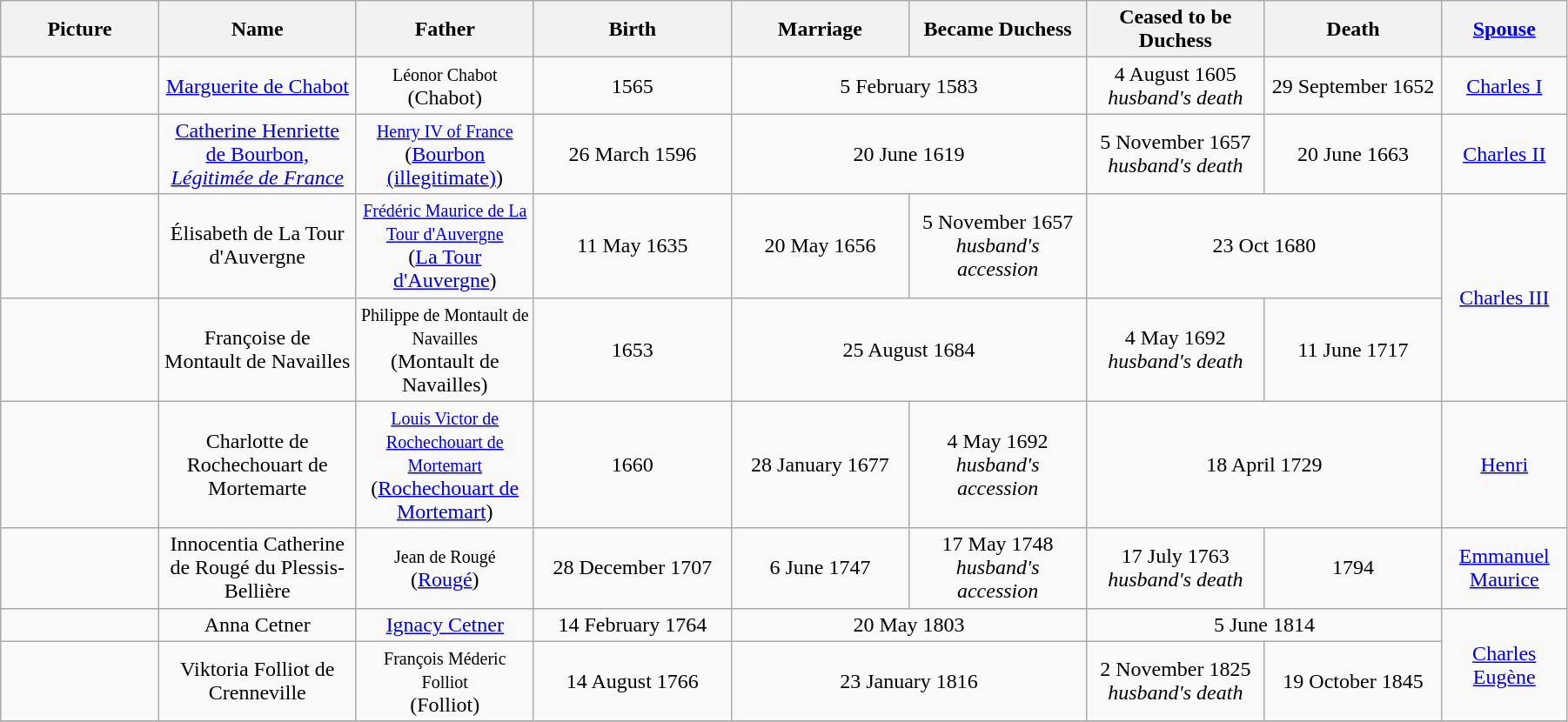<table width=95% class="wikitable">
<tr>
<th width = "8%">Picture</th>
<th width = "10%">Name</th>
<th width = "9%">Father</th>
<th width = "10%">Birth</th>
<th width = "9%">Marriage</th>
<th width = "9%">Became Duchess</th>
<th width = "9%">Ceased to be Duchess</th>
<th width = "9%">Death</th>
<th width = "6%"><a href='#'>Spouse</a></th>
</tr>
<tr>
<td align="center"></td>
<td align="center"><a href='#'>Marguerite de Chabot</a></td>
<td align="center"><small>Léonor Chabot</small><br>(Chabot)</td>
<td align="center">1565</td>
<td align="center" colspan="2">5 February 1583</td>
<td align="center">4 August 1605<br><em>husband's death</em></td>
<td align="center">29 September 1652</td>
<td align="center"><a href='#'>Charles I</a></td>
</tr>
<tr>
<td align="center"></td>
<td align="center"><a href='#'>Catherine Henriette de Bourbon, <br><em>Légitimée de France</em></a></td>
<td align="center"><small><a href='#'>Henry IV of France</a></small><br>(<a href='#'>Bourbon (illegitimate)</a>)</td>
<td align="center">26 March 1596</td>
<td align="center" colspan="2">20 June 1619</td>
<td align="center">5 November 1657 <br><em>husband's death</em></td>
<td align="center">20 June 1663</td>
<td align="center"><a href='#'>Charles II</a></td>
</tr>
<tr>
<td align="center"></td>
<td align="center">Élisabeth de La Tour d'Auvergne</td>
<td align="center"><small><a href='#'>Frédéric Maurice de La Tour d'Auvergne</a></small><br>(<a href='#'>La Tour d'Auvergne</a>)</td>
<td align="center">11 May 1635</td>
<td align="center">20 May 1656</td>
<td align="center">5 November 1657<br><em>husband's accession</em></td>
<td align="center" colspan="2">23 Oct 1680</td>
<td align="center" rowspan="2"><a href='#'>Charles III</a></td>
</tr>
<tr>
<td align="center"></td>
<td align="center">Françoise de Montault de Navailles</td>
<td align="center"><small>Philippe de Montault de Navailles </small><br>(Montault de Navailles)</td>
<td align="center">1653</td>
<td align="center" colspan="2">25 August 1684</td>
<td align="center">4 May 1692<br><em>husband's death</em></td>
<td align="center">11 June 1717</td>
</tr>
<tr>
<td align="center"></td>
<td align="center">Charlotte de Rochechouart de Mortemarte</td>
<td align="center"><small><a href='#'>Louis Victor de Rochechouart de Mortemart</a></small><br>(<a href='#'>Rochechouart de Mortemart</a>)</td>
<td align="center">1660</td>
<td align="center">28 January 1677</td>
<td align="center">4 May 1692<br><em>husband's accession</em></td>
<td align="center" colspan="2">18 April 1729</td>
<td align="center"><a href='#'>Henri</a></td>
</tr>
<tr>
<td align="center"></td>
<td align="center">Innocentia Catherine de Rougé du Plessis-Bellière</td>
<td align="center"><small>Jean de Rougé</small><br>(<a href='#'>Rougé</a>)</td>
<td align="center">28 December 1707</td>
<td align="center">6 June 1747</td>
<td align="center">17 May 1748<br><em>husband's accession</em></td>
<td align="center">17 July 1763<br><em>husband's death</em></td>
<td align="center">1794</td>
<td align="center"><a href='#'>Emmanuel Maurice</a></td>
</tr>
<tr>
<td align="center"></td>
<td align="center">Anna Cetner</td>
<td align="center"><a href='#'>Ignacy Cetner</a></td>
<td align="center">14 February 1764</td>
<td align="center" colspan="2">20 May 1803</td>
<td align="center" colspan="2">5 June 1814</td>
<td align="center" rowspan="2"><a href='#'>Charles Eugène</a></td>
</tr>
<tr>
<td align="center"></td>
<td align="center">Viktoria Folliot de Crenneville</td>
<td align="center"><small>François Méderic Folliot</small><br>(Folliot)</td>
<td align="center">14 August 1766</td>
<td align="center" colspan="2">23 January 1816</td>
<td align="center">2 November 1825<br><em>husband's death</em></td>
<td align="center">19 October 1845</td>
</tr>
<tr>
</tr>
</table>
